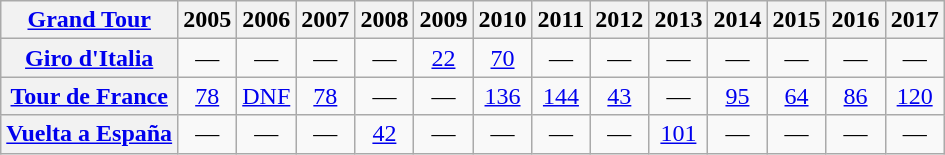<table class="wikitable plainrowheaders">
<tr>
<th scope="col"><a href='#'>Grand Tour</a></th>
<th scope="col">2005</th>
<th scope="col">2006</th>
<th scope="col">2007</th>
<th scope="col">2008</th>
<th scope="col">2009</th>
<th scope="col">2010</th>
<th scope="col">2011</th>
<th scope="col">2012</th>
<th scope="col">2013</th>
<th scope="col">2014</th>
<th scope="col">2015</th>
<th scope="col">2016</th>
<th scope="col">2017</th>
</tr>
<tr style="text-align:center;">
<th scope="row"> <a href='#'>Giro d'Italia</a></th>
<td>—</td>
<td>—</td>
<td>—</td>
<td>—</td>
<td><a href='#'>22</a></td>
<td><a href='#'>70</a></td>
<td>—</td>
<td>—</td>
<td>—</td>
<td>—</td>
<td>—</td>
<td>—</td>
<td>—</td>
</tr>
<tr style="text-align:center;">
<th scope="row"> <a href='#'>Tour de France</a></th>
<td><a href='#'>78</a></td>
<td><a href='#'>DNF</a></td>
<td><a href='#'>78</a></td>
<td>—</td>
<td>—</td>
<td><a href='#'>136</a></td>
<td><a href='#'>144</a></td>
<td><a href='#'>43</a></td>
<td>—</td>
<td><a href='#'>95</a></td>
<td><a href='#'>64</a></td>
<td><a href='#'>86</a></td>
<td><a href='#'>120</a></td>
</tr>
<tr style="text-align:center;">
<th scope="row"> <a href='#'>Vuelta a España</a></th>
<td>—</td>
<td>—</td>
<td>—</td>
<td><a href='#'>42</a></td>
<td>—</td>
<td>—</td>
<td>—</td>
<td>—</td>
<td><a href='#'>101</a></td>
<td>—</td>
<td>—</td>
<td>—</td>
<td>—</td>
</tr>
</table>
